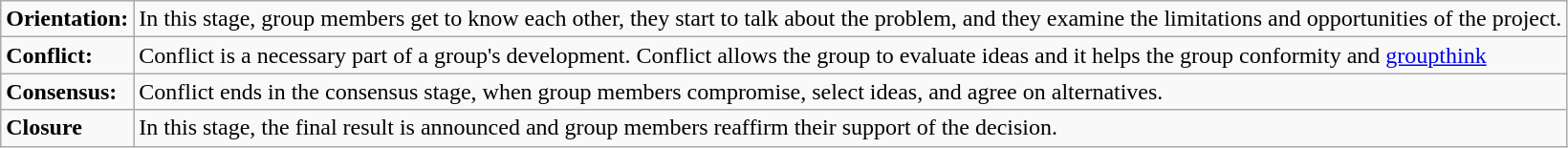<table class="wikitable">
<tr>
<td><strong>Orientation:</strong></td>
<td>In this stage, group members get to know each other, they start to talk about the problem, and they examine the limitations and opportunities of the project.</td>
</tr>
<tr>
<td><strong>Conflict:</strong></td>
<td>Conflict is a necessary part of a group's development. Conflict allows the group to evaluate ideas and it helps the group conformity and <a href='#'>groupthink</a></td>
</tr>
<tr>
<td><strong>Consensus:</strong></td>
<td>Conflict ends in the consensus stage, when group members compromise, select ideas, and agree on alternatives.</td>
</tr>
<tr>
<td><strong>Closure</strong></td>
<td>In this stage, the final result is announced and group members reaffirm their support of the decision.</td>
</tr>
</table>
